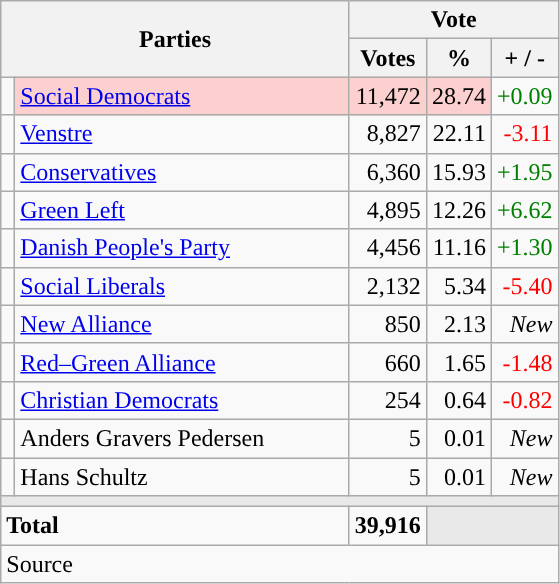<table class="wikitable" style="text-align:right;">
<tr>
<th style="text-align:centre;" rowspan="2" colspan="2" width="225">Parties</th>
<th colspan="3">Vote</th>
</tr>
<tr>
<th width="15">Votes</th>
<th width="15">%</th>
<th width="15">+ / -</th>
</tr>
<tr>
<td width="2" style="color:inherit;background:"></td>
<td bgcolor=#fbd0ce  align="left"><a href='#'>Social Democrats</a></td>
<td bgcolor=#fbd0ce>11,472</td>
<td bgcolor=#fbd0ce>28.74</td>
<td style=color:green;>+0.09</td>
</tr>
<tr>
<td width="2" style="color:inherit;background:"></td>
<td align="left"><a href='#'>Venstre</a></td>
<td>8,827</td>
<td>22.11</td>
<td style=color:red;>-3.11</td>
</tr>
<tr>
<td width="2" style="color:inherit;background:"></td>
<td align="left"><a href='#'>Conservatives</a></td>
<td>6,360</td>
<td>15.93</td>
<td style=color:green;>+1.95</td>
</tr>
<tr>
<td width="2" style="color:inherit;background:"></td>
<td align="left"><a href='#'>Green Left</a></td>
<td>4,895</td>
<td>12.26</td>
<td style=color:green;>+6.62</td>
</tr>
<tr>
<td width="2" style="color:inherit;background:"></td>
<td align="left"><a href='#'>Danish People's Party</a></td>
<td>4,456</td>
<td>11.16</td>
<td style=color:green;>+1.30</td>
</tr>
<tr>
<td width="2" style="color:inherit;background:"></td>
<td align="left"><a href='#'>Social Liberals</a></td>
<td>2,132</td>
<td>5.34</td>
<td style=color:red;>-5.40</td>
</tr>
<tr>
<td width="2" style="color:inherit;background:"></td>
<td align="left"><a href='#'>New Alliance</a></td>
<td>850</td>
<td>2.13</td>
<td><em>New</em></td>
</tr>
<tr>
<td width="2" style="color:inherit;background:"></td>
<td align="left"><a href='#'>Red–Green Alliance</a></td>
<td>660</td>
<td>1.65</td>
<td style=color:red;>-1.48</td>
</tr>
<tr>
<td width="2" style="color:inherit;background:"></td>
<td align="left"><a href='#'>Christian Democrats</a></td>
<td>254</td>
<td>0.64</td>
<td style=color:red;>-0.82</td>
</tr>
<tr>
<td width="2" style="color:inherit;background:"></td>
<td align="left">Anders Gravers Pedersen</td>
<td>5</td>
<td>0.01</td>
<td><em>New</em></td>
</tr>
<tr>
<td width="2" style="color:inherit;background:"></td>
<td align="left">Hans Schultz</td>
<td>5</td>
<td>0.01</td>
<td><em>New</em></td>
</tr>
<tr>
<td colspan="7" bgcolor="#E9E9E9"></td>
</tr>
<tr>
<td align="left" colspan="2"><strong>Total</strong></td>
<td><strong>39,916</strong></td>
<td bgcolor="#E9E9E9" colspan="2"></td>
</tr>
<tr>
<td align="left" colspan="6">Source</td>
</tr>
</table>
